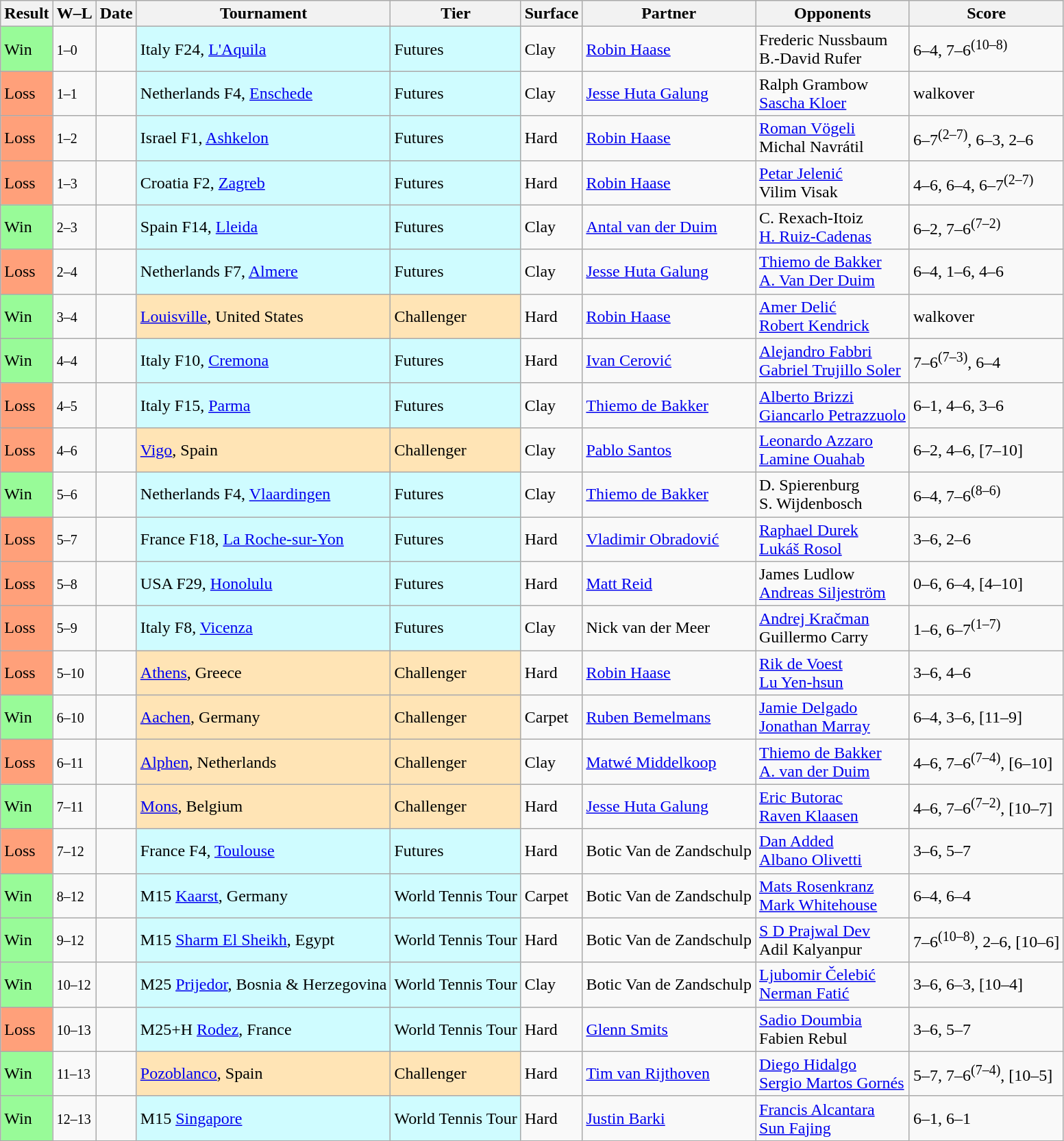<table class="sortable wikitable">
<tr>
<th>Result</th>
<th class="unsortable">W–L</th>
<th>Date</th>
<th>Tournament</th>
<th>Tier</th>
<th>Surface</th>
<th>Partner</th>
<th>Opponents</th>
<th class="unsortable">Score</th>
</tr>
<tr>
<td bgcolor=98FB98>Win</td>
<td><small>1–0</small></td>
<td></td>
<td style="background:#cffcff;">Italy F24, <a href='#'>L'Aquila</a></td>
<td style="background:#cffcff;">Futures</td>
<td>Clay</td>
<td> <a href='#'>Robin Haase</a></td>
<td> Frederic Nussbaum <br> B.-David Rufer</td>
<td>6–4, 7–6<sup>(10–8)</sup></td>
</tr>
<tr>
<td bgcolor=FFA07A>Loss</td>
<td><small>1–1</small></td>
<td></td>
<td style="background:#cffcff;">Netherlands F4, <a href='#'>Enschede</a></td>
<td style="background:#cffcff;">Futures</td>
<td>Clay</td>
<td> <a href='#'>Jesse Huta Galung</a></td>
<td> Ralph Grambow <br> <a href='#'>Sascha Kloer</a></td>
<td>walkover</td>
</tr>
<tr>
<td bgcolor=FFA07A>Loss</td>
<td><small>1–2</small></td>
<td></td>
<td style="background:#cffcff;">Israel F1, <a href='#'>Ashkelon</a></td>
<td style="background:#cffcff;">Futures</td>
<td>Hard</td>
<td> <a href='#'>Robin Haase</a></td>
<td> <a href='#'>Roman Vögeli</a> <br> Michal Navrátil</td>
<td>6–7<sup>(2–7)</sup>, 6–3, 2–6</td>
</tr>
<tr>
<td bgcolor=FFA07A>Loss</td>
<td><small>1–3</small></td>
<td></td>
<td style="background:#cffcff;">Croatia F2, <a href='#'>Zagreb</a></td>
<td style="background:#cffcff;">Futures</td>
<td>Hard</td>
<td> <a href='#'>Robin Haase</a></td>
<td> <a href='#'>Petar Jelenić</a> <br> Vilim Visak</td>
<td>4–6, 6–4, 6–7<sup>(2–7)</sup></td>
</tr>
<tr>
<td bgcolor=98FB98>Win</td>
<td><small>2–3</small></td>
<td></td>
<td style="background:#cffcff;">Spain F14, <a href='#'>Lleida</a></td>
<td style="background:#cffcff;">Futures</td>
<td>Clay</td>
<td> <a href='#'>Antal van der Duim</a></td>
<td> C. Rexach-Itoiz <br> <a href='#'>H. Ruiz-Cadenas</a></td>
<td>6–2, 7–6<sup>(7–2)</sup></td>
</tr>
<tr>
<td bgcolor=FFA07A>Loss</td>
<td><small>2–4</small></td>
<td></td>
<td style="background:#cffcff;">Netherlands F7, <a href='#'>Almere</a></td>
<td style="background:#cffcff;">Futures</td>
<td>Clay</td>
<td> <a href='#'>Jesse Huta Galung</a></td>
<td> <a href='#'>Thiemo de Bakker</a> <br> <a href='#'>A. Van Der Duim</a></td>
<td>6–4, 1–6, 4–6</td>
</tr>
<tr>
<td bgcolor=98FB98>Win</td>
<td><small>3–4</small></td>
<td></td>
<td style="background:moccasin;"><a href='#'>Louisville</a>, United States</td>
<td style="background:moccasin;">Challenger</td>
<td>Hard</td>
<td> <a href='#'>Robin Haase</a></td>
<td> <a href='#'>Amer Delić</a> <br> <a href='#'>Robert Kendrick</a></td>
<td>walkover</td>
</tr>
<tr>
<td bgcolor=98FB98>Win</td>
<td><small>4–4</small></td>
<td></td>
<td style="background:#cffcff;">Italy F10, <a href='#'>Cremona</a></td>
<td style="background:#cffcff;">Futures</td>
<td>Hard</td>
<td> <a href='#'>Ivan Cerović</a></td>
<td> <a href='#'>Alejandro Fabbri</a> <br> <a href='#'>Gabriel Trujillo Soler</a></td>
<td>7–6<sup>(7–3)</sup>, 6–4</td>
</tr>
<tr>
<td bgcolor=FFA07A>Loss</td>
<td><small>4–5</small></td>
<td></td>
<td style="background:#cffcff;">Italy F15, <a href='#'>Parma</a></td>
<td style="background:#cffcff;">Futures</td>
<td>Clay</td>
<td> <a href='#'>Thiemo de Bakker</a></td>
<td> <a href='#'>Alberto Brizzi</a> <br> <a href='#'>Giancarlo Petrazzuolo</a></td>
<td>6–1, 4–6, 3–6</td>
</tr>
<tr>
<td bgcolor=FFA07A>Loss</td>
<td><small>4–6</small></td>
<td></td>
<td style="background:moccasin;"><a href='#'>Vigo</a>, Spain</td>
<td style="background:moccasin;">Challenger</td>
<td>Clay</td>
<td> <a href='#'>Pablo Santos</a></td>
<td> <a href='#'>Leonardo Azzaro</a> <br> <a href='#'>Lamine Ouahab</a></td>
<td>6–2, 4–6, [7–10]</td>
</tr>
<tr>
<td bgcolor=98FB98>Win</td>
<td><small>5–6</small></td>
<td></td>
<td style="background:#cffcff;">Netherlands F4, <a href='#'>Vlaardingen</a></td>
<td style="background:#cffcff;">Futures</td>
<td>Clay</td>
<td> <a href='#'>Thiemo de Bakker</a></td>
<td> D. Spierenburg <br> S. Wijdenbosch</td>
<td>6–4, 7–6<sup>(8–6)</sup></td>
</tr>
<tr>
<td bgcolor=FFA07A>Loss</td>
<td><small>5–7</small></td>
<td></td>
<td style="background:#cffcff;">France F18, <a href='#'>La Roche-sur-Yon</a></td>
<td style="background:#cffcff;">Futures</td>
<td>Hard</td>
<td> <a href='#'>Vladimir Obradović</a></td>
<td> <a href='#'>Raphael Durek</a> <br> <a href='#'>Lukáš Rosol</a></td>
<td>3–6, 2–6</td>
</tr>
<tr>
<td bgcolor=FFA07A>Loss</td>
<td><small>5–8</small></td>
<td></td>
<td style="background:#cffcff;">USA F29, <a href='#'>Honolulu</a></td>
<td style="background:#cffcff;">Futures</td>
<td>Hard</td>
<td> <a href='#'>Matt Reid</a></td>
<td> James Ludlow <br> <a href='#'>Andreas Siljeström</a></td>
<td>0–6, 6–4, [4–10]</td>
</tr>
<tr>
<td bgcolor=FFA07A>Loss</td>
<td><small>5–9</small></td>
<td></td>
<td style="background:#cffcff;">Italy F8, <a href='#'>Vicenza</a></td>
<td style="background:#cffcff;">Futures</td>
<td>Clay</td>
<td> Nick van der Meer</td>
<td> <a href='#'>Andrej Kračman</a> <br> Guillermo Carry</td>
<td>1–6, 6–7<sup>(1–7)</sup></td>
</tr>
<tr>
<td bgcolor=FFA07A>Loss</td>
<td><small>5–10</small></td>
<td></td>
<td style="background:moccasin;"><a href='#'>Athens</a>, Greece</td>
<td style="background:moccasin;">Challenger</td>
<td>Hard</td>
<td> <a href='#'>Robin Haase</a></td>
<td> <a href='#'>Rik de Voest</a> <br> <a href='#'>Lu Yen-hsun</a></td>
<td>3–6, 4–6</td>
</tr>
<tr>
<td bgcolor=98FB98>Win</td>
<td><small>6–10</small></td>
<td></td>
<td style="background:moccasin;"><a href='#'>Aachen</a>, Germany</td>
<td style="background:moccasin;">Challenger</td>
<td>Carpet</td>
<td> <a href='#'>Ruben Bemelmans</a></td>
<td> <a href='#'>Jamie Delgado</a> <br> <a href='#'>Jonathan Marray</a></td>
<td>6–4, 3–6, [11–9]</td>
</tr>
<tr>
<td bgcolor=FFA07A>Loss</td>
<td><small>6–11</small></td>
<td></td>
<td style="background:moccasin;"><a href='#'>Alphen</a>, Netherlands</td>
<td style="background:moccasin;">Challenger</td>
<td>Clay</td>
<td> <a href='#'>Matwé Middelkoop</a></td>
<td> <a href='#'>Thiemo de Bakker</a> <br> <a href='#'>A. van der Duim</a></td>
<td>4–6, 7–6<sup>(7–4)</sup>, [6–10]</td>
</tr>
<tr>
<td bgcolor=98FB98>Win</td>
<td><small>7–11</small></td>
<td></td>
<td style="background:moccasin;"><a href='#'>Mons</a>, Belgium</td>
<td style="background:moccasin;">Challenger</td>
<td>Hard</td>
<td> <a href='#'>Jesse Huta Galung</a></td>
<td> <a href='#'>Eric Butorac</a> <br> <a href='#'>Raven Klaasen</a></td>
<td>4–6, 7–6<sup>(7–2)</sup>, [10–7]</td>
</tr>
<tr>
<td bgcolor=FFA07A>Loss</td>
<td><small>7–12</small></td>
<td></td>
<td style="background:#cffcff;">France F4, <a href='#'>Toulouse</a></td>
<td style="background:#cffcff;">Futures</td>
<td>Hard</td>
<td> Botic Van de Zandschulp</td>
<td> <a href='#'>Dan Added</a> <br> <a href='#'>Albano Olivetti</a></td>
<td>3–6, 5–7</td>
</tr>
<tr>
<td bgcolor=98FB98>Win</td>
<td><small>8–12</small></td>
<td></td>
<td style="background:#cffcff;">M15 <a href='#'>Kaarst</a>, Germany</td>
<td style="background:#cffcff;">World Tennis Tour</td>
<td>Carpet</td>
<td> Botic Van de Zandschulp</td>
<td> <a href='#'>Mats Rosenkranz</a> <br> <a href='#'>Mark Whitehouse</a></td>
<td>6–4, 6–4</td>
</tr>
<tr>
<td bgcolor=98FB98>Win</td>
<td><small>9–12</small></td>
<td></td>
<td style="background:#cffcff;">M15 <a href='#'>Sharm El Sheikh</a>, Egypt</td>
<td style="background:#cffcff;">World Tennis Tour</td>
<td>Hard</td>
<td> Botic Van de Zandschulp</td>
<td> <a href='#'>S D Prajwal Dev</a> <br> Adil Kalyanpur</td>
<td>7–6<sup>(10–8)</sup>, 2–6, [10–6]</td>
</tr>
<tr>
<td bgcolor=98FB98>Win</td>
<td><small>10–12</small></td>
<td></td>
<td style="background:#cffcff;">M25 <a href='#'>Prijedor</a>, Bosnia & Herzegovina</td>
<td style="background:#cffcff;">World Tennis Tour</td>
<td>Clay</td>
<td> Botic Van de Zandschulp</td>
<td> <a href='#'>Ljubomir Čelebić</a> <br> <a href='#'>Nerman Fatić</a></td>
<td>3–6, 6–3, [10–4]</td>
</tr>
<tr>
<td bgcolor=FFA07A>Loss</td>
<td><small>10–13</small></td>
<td></td>
<td style="background:#cffcff;">M25+H <a href='#'>Rodez</a>, France</td>
<td style="background:#cffcff;">World Tennis Tour</td>
<td>Hard</td>
<td> <a href='#'>Glenn Smits</a></td>
<td> <a href='#'>Sadio Doumbia</a> <br> Fabien Rebul</td>
<td>3–6, 5–7</td>
</tr>
<tr>
<td bgcolor=98FB98>Win</td>
<td><small>11–13</small></td>
<td></td>
<td style="background:moccasin;"><a href='#'>Pozoblanco</a>, Spain</td>
<td style="background:moccasin;">Challenger</td>
<td>Hard</td>
<td> <a href='#'>Tim van Rijthoven</a></td>
<td> <a href='#'>Diego Hidalgo</a><br> <a href='#'>Sergio Martos Gornés</a></td>
<td>5–7, 7–6<sup>(7–4)</sup>, [10–5]</td>
</tr>
<tr>
<td bgcolor=98FB98>Win</td>
<td><small>12–13</small></td>
<td></td>
<td style="background:#cffcff;">M15 <a href='#'>Singapore</a></td>
<td style="background:#cffcff;">World Tennis Tour</td>
<td>Hard</td>
<td> <a href='#'>Justin Barki</a></td>
<td> <a href='#'>Francis Alcantara</a> <br> <a href='#'>Sun Fajing</a></td>
<td>6–1, 6–1</td>
</tr>
</table>
